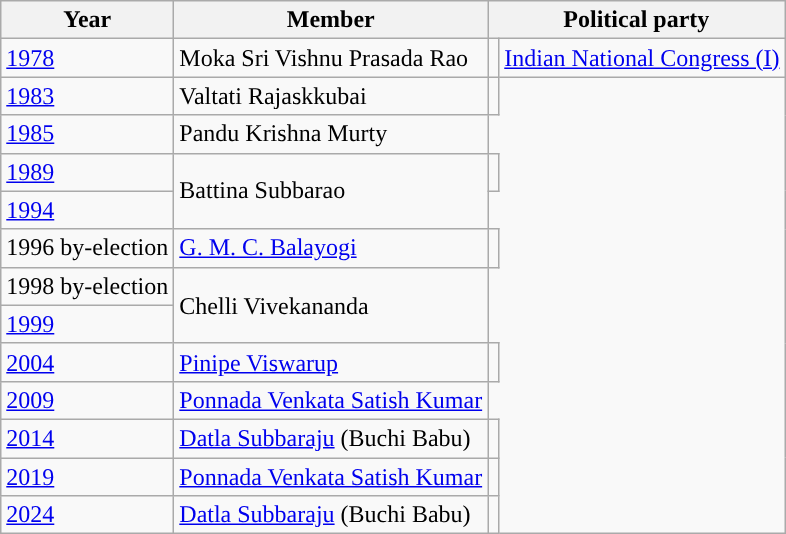<table class="wikitable sortable">
<tr>
<th>Year</th>
<th>Member</th>
<th colspan="2">Political party</th>
</tr>
<tr>
<td><a href='#'>1978</a></td>
<td>Moka Sri Vishnu Prasada Rao</td>
<td style="background-color: "></td>
<td><a href='#'>Indian National Congress (I)</a></td>
</tr>
<tr>
<td><a href='#'>1983</a></td>
<td>Valtati Rajaskkubai</td>
<td></td>
</tr>
<tr>
<td><a href='#'>1985</a></td>
<td>Pandu Krishna Murty</td>
</tr>
<tr>
<td><a href='#'>1989</a></td>
<td rowspan=2>Battina Subbarao</td>
<td></td>
</tr>
<tr>
<td><a href='#'>1994</a></td>
</tr>
<tr>
<td>1996 by-election</td>
<td><a href='#'>G. M. C. Balayogi</a></td>
<td></td>
</tr>
<tr>
<td>1998 by-election</td>
<td rowspan=2>Chelli Vivekananda</td>
</tr>
<tr>
<td><a href='#'>1999</a></td>
</tr>
<tr>
<td><a href='#'>2004</a></td>
<td><a href='#'>Pinipe Viswarup</a></td>
<td></td>
</tr>
<tr>
<td><a href='#'>2009</a></td>
<td><a href='#'>Ponnada Venkata Satish Kumar</a></td>
</tr>
<tr>
<td><a href='#'>2014</a></td>
<td><a href='#'>Datla Subbaraju</a> (Buchi Babu)</td>
<td></td>
</tr>
<tr>
<td><a href='#'>2019</a></td>
<td><a href='#'>Ponnada Venkata Satish Kumar</a></td>
<td></td>
</tr>
<tr>
<td><a href='#'>2024</a></td>
<td><a href='#'>Datla Subbaraju</a> (Buchi Babu)</td>
<td></td>
</tr>
</table>
